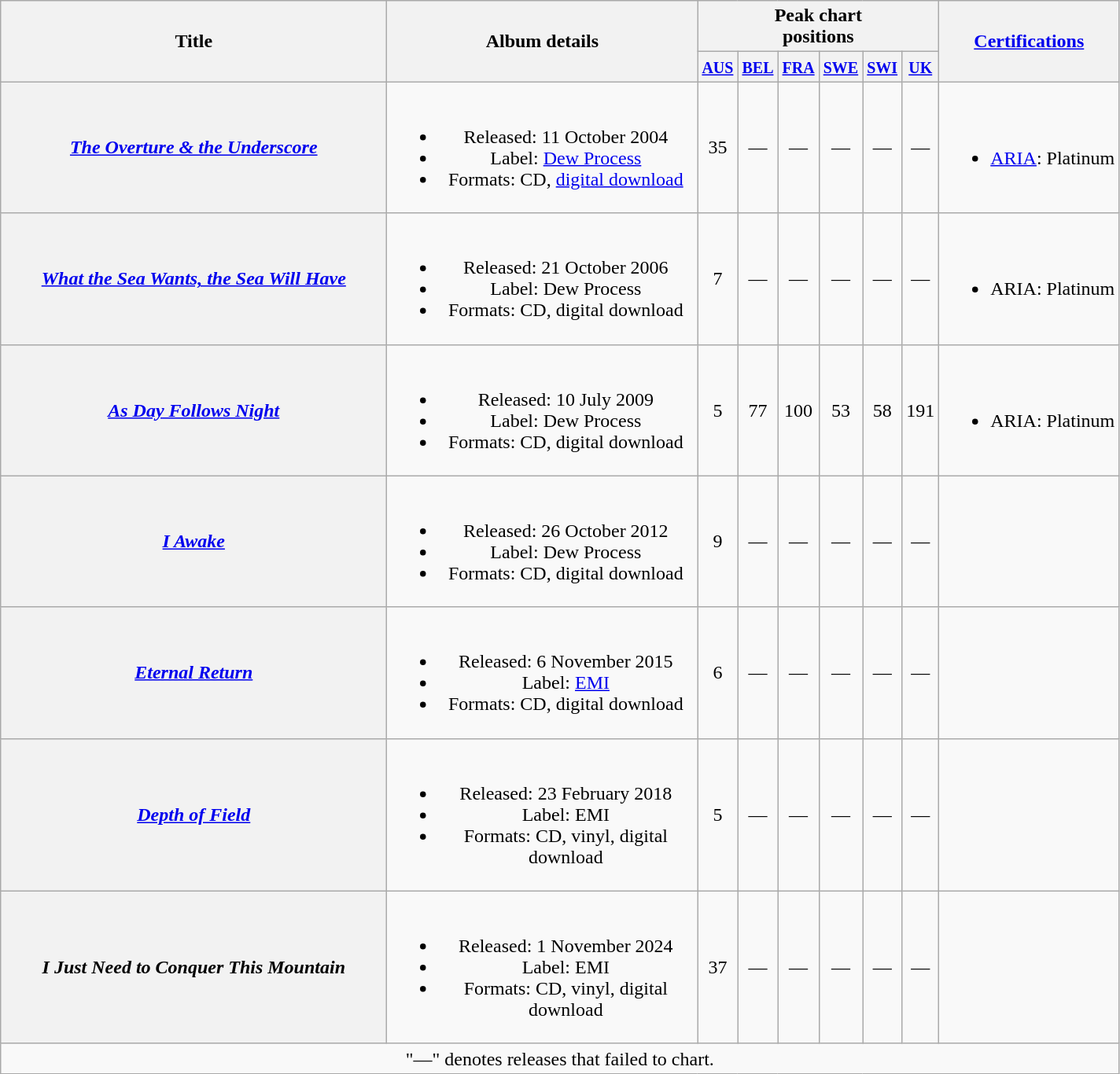<table class="wikitable plainrowheaders" style="text-align:center;" border="1">
<tr>
<th scope="col" rowspan="2" style="width:20em;">Title</th>
<th scope="col" rowspan="2" style="width:16em;">Album details</th>
<th scope="col" colspan="6">Peak chart<br>positions</th>
<th scope="col" rowspan="2" style="width:10m;"><a href='#'>Certifications</a></th>
</tr>
<tr>
<th scope="col" style="text-align:center;"><small><a href='#'>AUS</a><br></small></th>
<th scope="col" style="text-align:center;"><small><a href='#'>BEL</a><br></small></th>
<th scope="col" style="text-align:center;"><small><a href='#'>FRA</a><br></small></th>
<th scope="col" style="text-align:center;"><small><a href='#'>SWE</a><br></small></th>
<th scope="col" style="text-align:center;"><small><a href='#'>SWI</a><br></small></th>
<th scope="col" style="text-align:center;"><small><a href='#'>UK</a><br></small></th>
</tr>
<tr>
<th scope="row"><em><a href='#'>The Overture & the Underscore</a></em></th>
<td><br><ul><li>Released: 11 October 2004</li><li>Label: <a href='#'>Dew Process</a></li><li>Formats: CD, <a href='#'>digital download</a></li></ul></td>
<td>35</td>
<td>—</td>
<td>—</td>
<td>—</td>
<td>—</td>
<td>—</td>
<td><br><ul><li><a href='#'>ARIA</a>: Platinum</li></ul></td>
</tr>
<tr>
<th scope="row"><em><a href='#'>What the Sea Wants, the Sea Will Have</a></em></th>
<td><br><ul><li>Released: 21 October 2006</li><li>Label: Dew Process</li><li>Formats: CD, digital download</li></ul></td>
<td>7</td>
<td>—</td>
<td>—</td>
<td>—</td>
<td>—</td>
<td>—</td>
<td><br><ul><li>ARIA: Platinum</li></ul></td>
</tr>
<tr>
<th scope="row"><em><a href='#'>As Day Follows Night</a></em></th>
<td><br><ul><li>Released: 10 July 2009</li><li>Label: Dew Process</li><li>Formats: CD, digital download</li></ul></td>
<td>5</td>
<td>77</td>
<td>100</td>
<td>53</td>
<td>58</td>
<td>191</td>
<td><br><ul><li>ARIA: Platinum</li></ul></td>
</tr>
<tr>
<th scope="row"><em><a href='#'>I Awake</a></em></th>
<td><br><ul><li>Released: 26 October 2012</li><li>Label: Dew Process</li><li>Formats: CD, digital download</li></ul></td>
<td>9</td>
<td>—</td>
<td>—</td>
<td>—</td>
<td>—</td>
<td>—</td>
<td></td>
</tr>
<tr>
<th scope="row"><em><a href='#'>Eternal Return</a></em></th>
<td><br><ul><li>Released: 6 November 2015</li><li>Label: <a href='#'>EMI</a></li><li>Formats: CD, digital download</li></ul></td>
<td>6</td>
<td>—</td>
<td>—</td>
<td>—</td>
<td>—</td>
<td>—</td>
<td></td>
</tr>
<tr>
<th scope="row"><em><a href='#'>Depth of Field</a></em></th>
<td><br><ul><li>Released: 23 February 2018</li><li>Label: EMI</li><li>Formats: CD, vinyl, digital download</li></ul></td>
<td>5</td>
<td>—</td>
<td>—</td>
<td>—</td>
<td>—</td>
<td>—</td>
<td></td>
</tr>
<tr>
<th scope="row"><em>I Just Need to Conquer This Mountain</em></th>
<td><br><ul><li>Released: 1 November 2024</li><li>Label: EMI</li><li>Formats: CD, vinyl, digital download</li></ul></td>
<td>37</td>
<td>—</td>
<td>—</td>
<td>—</td>
<td>—</td>
<td>—</td>
<td></td>
</tr>
<tr>
<td colspan="10">"—" denotes releases that failed to chart.</td>
</tr>
</table>
